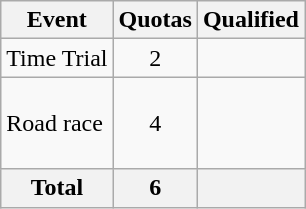<table class="wikitable">
<tr>
<th>Event</th>
<th>Quotas</th>
<th>Qualified</th>
</tr>
<tr>
<td>Time Trial</td>
<td style="text-align:center;">2</td>
<td><br></td>
</tr>
<tr>
<td>Road race</td>
<td style="text-align:center;">4</td>
<td><br><br><br></td>
</tr>
<tr>
<th>Total</th>
<th>6</th>
<th></th>
</tr>
</table>
